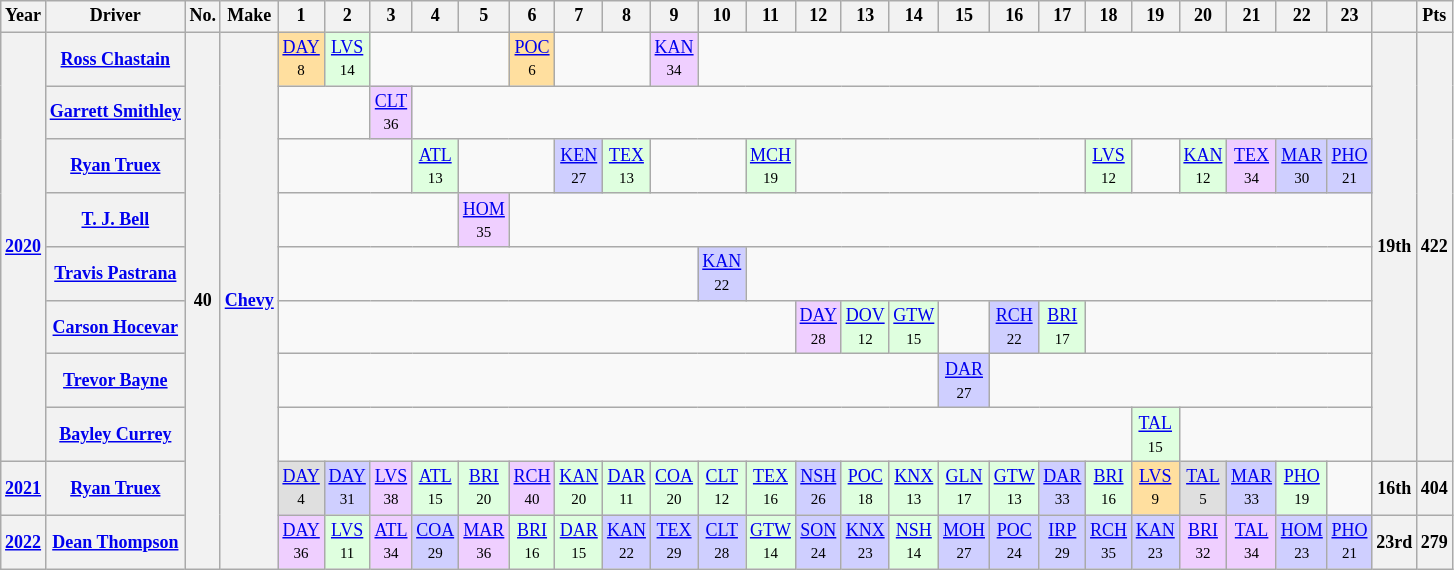<table class="wikitable" style="text-align:center; font-size:75%">
<tr>
<th>Year</th>
<th>Driver</th>
<th>No.</th>
<th>Make</th>
<th>1</th>
<th>2</th>
<th>3</th>
<th>4</th>
<th>5</th>
<th>6</th>
<th>7</th>
<th>8</th>
<th>9</th>
<th>10</th>
<th>11</th>
<th>12</th>
<th>13</th>
<th>14</th>
<th>15</th>
<th>16</th>
<th>17</th>
<th>18</th>
<th>19</th>
<th>20</th>
<th>21</th>
<th>22</th>
<th>23</th>
<th></th>
<th>Pts</th>
</tr>
<tr>
<th rowspan=8><a href='#'>2020</a></th>
<th><a href='#'>Ross Chastain</a></th>
<th rowspan=10>40</th>
<th rowspan=10><a href='#'>Chevy</a></th>
<td style="background:#FFDF9F;"><a href='#'>DAY</a><br><small>8</small></td>
<td style="background:#DFFFDF;"><a href='#'>LVS</a><br><small>14</small></td>
<td colspan=3></td>
<td style="background:#FFDF9F;"><a href='#'>POC</a><br><small>6</small></td>
<td colspan=2></td>
<td style="background:#EFCFFF;"><a href='#'>KAN</a><br><small>34</small></td>
<td colspan=14></td>
<th rowspan=8>19th</th>
<th rowspan=8>422</th>
</tr>
<tr>
<th><a href='#'>Garrett Smithley</a></th>
<td colspan=2></td>
<td style="background:#EFCFFF;"><a href='#'>CLT</a><br><small>36</small></td>
<td colspan=20></td>
</tr>
<tr>
<th><a href='#'>Ryan Truex</a></th>
<td colspan=3></td>
<td style="background:#DFFFDF;"><a href='#'>ATL</a><br><small>13</small></td>
<td colspan=2></td>
<td style="background:#CFCFFF;"><a href='#'>KEN</a><br><small>27</small></td>
<td style="background:#DFFFDF;"><a href='#'>TEX</a><br><small>13</small></td>
<td colspan=2></td>
<td style="background:#DFFFDF;"><a href='#'>MCH</a><br><small>19</small></td>
<td colspan=6></td>
<td style="background:#DFFFDF;"><a href='#'>LVS</a><br><small>12</small></td>
<td></td>
<td style="background:#DFFFDF;"><a href='#'>KAN</a><br><small>12</small></td>
<td style="background:#EFCFFF;"><a href='#'>TEX</a><br><small>34</small></td>
<td style="background:#CFCFFF;"><a href='#'>MAR</a><br><small>30</small></td>
<td style="background:#CFCFFF;"><a href='#'>PHO</a><br><small>21</small></td>
</tr>
<tr>
<th><a href='#'>T. J. Bell</a></th>
<td colspan=4></td>
<td style="background:#EFCFFF;"><a href='#'>HOM</a><br><small>35</small></td>
<td colspan=18></td>
</tr>
<tr>
<th><a href='#'>Travis Pastrana</a></th>
<td colspan=9></td>
<td style="background:#CFCFFF;"><a href='#'>KAN</a><br><small>22</small></td>
<td colspan=13></td>
</tr>
<tr>
<th><a href='#'>Carson Hocevar</a></th>
<td colspan=11></td>
<td style="background:#EFCFFF;"><a href='#'>DAY</a><br><small>28</small></td>
<td style="background:#DFFFDF;"><a href='#'>DOV</a><br><small>12</small></td>
<td style="background:#DFFFDF;"><a href='#'>GTW</a><br><small>15</small></td>
<td></td>
<td style="background:#CFCFFF;"><a href='#'>RCH</a><br><small>22</small></td>
<td style="background:#DFFFDF;"><a href='#'>BRI</a><br><small>17</small></td>
<td colspan=6></td>
</tr>
<tr>
<th><a href='#'>Trevor Bayne</a></th>
<td colspan=14></td>
<td style="background:#CFCFFF;"><a href='#'>DAR</a><br><small>27</small></td>
<td colspan=8></td>
</tr>
<tr>
<th><a href='#'>Bayley Currey</a></th>
<td colspan=18></td>
<td style="background:#DFFFDF;"><a href='#'>TAL</a><br><small>15</small></td>
<td colspan=4></td>
</tr>
<tr>
<th><a href='#'>2021</a></th>
<th><a href='#'>Ryan Truex</a></th>
<td style="background:#DFDFDF;"><a href='#'>DAY</a><br><small>4</small></td>
<td style="background:#CFCFFF;"><a href='#'>DAY</a><br><small>31</small></td>
<td style="background:#EFCFFF;"><a href='#'>LVS</a><br><small>38</small></td>
<td style="background:#DFFFDF;"><a href='#'>ATL</a><br><small>15</small></td>
<td style="background:#DFFFDF;"><a href='#'>BRI</a><br><small>20</small></td>
<td style="background:#EFCFFF;"><a href='#'>RCH</a><br><small>40</small></td>
<td style="background:#DFFFDF;"><a href='#'>KAN</a><br><small>20</small></td>
<td style="background:#DFFFDF;"><a href='#'>DAR</a><br><small>11</small></td>
<td style="background:#DFFFDF;"><a href='#'>COA</a><br><small>20</small></td>
<td style="background:#DFFFDF;"><a href='#'>CLT</a><br><small>12</small></td>
<td style="background:#DFFFDF;"><a href='#'>TEX</a><br><small>16</small></td>
<td style="background:#CFCFFF;"><a href='#'>NSH</a><br><small>26</small></td>
<td style="background:#DFFFDF;"><a href='#'>POC</a><br><small>18</small></td>
<td style="background:#DFFFDF;"><a href='#'>KNX</a><br><small>13</small></td>
<td style="background:#DFFFDF;"><a href='#'>GLN</a><br><small>17</small></td>
<td style="background:#DFFFDF;"><a href='#'>GTW</a><br><small>13</small></td>
<td style="background:#CFCFFF;"><a href='#'>DAR</a><br><small>33</small></td>
<td style="background:#DFFFDF;"><a href='#'>BRI</a><br><small>16</small></td>
<td style="background:#FFDF9F;"><a href='#'>LVS</a><br><small>9</small></td>
<td style="background:#DFDFDF;"><a href='#'>TAL</a><br><small>5</small></td>
<td style="background:#CFCFFF;"><a href='#'>MAR</a><br><small>33</small></td>
<td style="background:#DFFFDF;"><a href='#'>PHO</a><br><small>19</small></td>
<td></td>
<th>16th</th>
<th>404</th>
</tr>
<tr>
<th><a href='#'>2022</a></th>
<th><a href='#'>Dean Thompson</a></th>
<td style="background:#EFCFFF;"><a href='#'>DAY</a><br><small>36</small></td>
<td style="background:#DFFFDF;"><a href='#'>LVS</a><br><small>11</small></td>
<td style="background:#EFCFFF;"><a href='#'>ATL</a><br><small>34</small></td>
<td style="background:#CFCFFF;"><a href='#'>COA</a><br><small>29</small></td>
<td style="background:#EFCFFF;"><a href='#'>MAR</a><br><small>36</small></td>
<td style="background:#DFFFDF;"><a href='#'>BRI</a><br><small>16</small></td>
<td style="background:#DFFFDF;"><a href='#'>DAR</a><br><small>15</small></td>
<td style="background:#CFCFFF;"><a href='#'>KAN</a><br><small>22</small></td>
<td style="background:#CFCFFF;"><a href='#'>TEX</a><br><small>29</small></td>
<td style="background:#CFCFFF;"><a href='#'>CLT</a><br><small>28</small></td>
<td style="background:#DFFFDF;"><a href='#'>GTW</a><br><small>14</small></td>
<td style="background:#CFCFFF;"><a href='#'>SON</a><br><small>24</small></td>
<td style="background:#CFCFFF;"><a href='#'>KNX</a><br><small>23</small></td>
<td style="background:#DFFFDF;"><a href='#'>NSH</a><br><small>14</small></td>
<td style="background:#CFCFFF;"><a href='#'>MOH</a><br><small>27</small></td>
<td style="background:#CFCFFF;"><a href='#'>POC</a><br><small>24</small></td>
<td style="background:#CFCFFF;"><a href='#'>IRP</a><br><small>29</small></td>
<td style="background:#CFCFFF;"><a href='#'>RCH</a><br><small>35</small></td>
<td style="background:#CFCFFF;"><a href='#'>KAN</a><br><small>23</small></td>
<td style="background:#EFCFFF;"><a href='#'>BRI</a><br><small>32</small></td>
<td style="background:#EFCFFF;"><a href='#'>TAL</a><br><small>34</small></td>
<td style="background:#CFCFFF;"><a href='#'>HOM</a><br><small>23</small></td>
<td style="background:#CFCFFF;"><a href='#'>PHO</a><br><small>21</small></td>
<th>23rd</th>
<th>279</th>
</tr>
</table>
